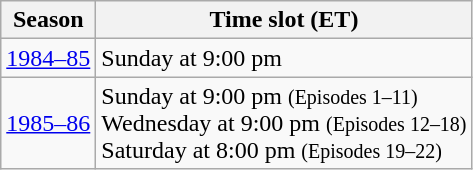<table class="wikitable">
<tr>
<th>Season</th>
<th>Time slot (ET)</th>
</tr>
<tr>
<td><a href='#'>1984–85</a></td>
<td>Sunday at 9:00 pm</td>
</tr>
<tr>
<td><a href='#'>1985–86</a></td>
<td>Sunday at 9:00 pm <small>(Episodes 1–11)</small><br>Wednesday at 9:00 pm <small>(Episodes 12–18)</small><br>Saturday at 8:00 pm <small>(Episodes 19–22)</small></td>
</tr>
</table>
